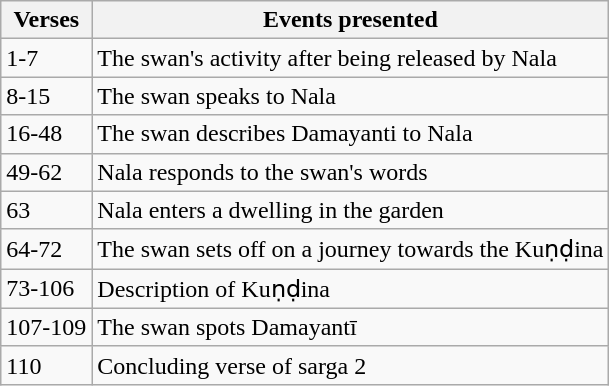<table class="wikitable">
<tr>
<th>Verses</th>
<th>Events presented</th>
</tr>
<tr>
<td>1-7</td>
<td>The swan's activity after being released by Nala</td>
</tr>
<tr>
<td>8-15</td>
<td>The swan speaks to Nala</td>
</tr>
<tr>
<td>16-48</td>
<td>The swan describes Damayanti to Nala</td>
</tr>
<tr>
<td>49-62</td>
<td>Nala responds to the swan's words</td>
</tr>
<tr>
<td>63</td>
<td>Nala enters a dwelling in the garden</td>
</tr>
<tr>
<td>64-72</td>
<td>The swan sets off on a journey towards the Kuṇḍina</td>
</tr>
<tr>
<td>73-106</td>
<td>Description of Kuṇḍina</td>
</tr>
<tr>
<td>107-109</td>
<td>The swan spots Damayantī</td>
</tr>
<tr>
<td>110</td>
<td>Concluding verse of sarga 2</td>
</tr>
</table>
